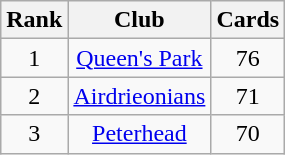<table class="wikitable" style="text-align:center">
<tr>
<th>Rank</th>
<th>Club</th>
<th>Cards</th>
</tr>
<tr>
<td>1</td>
<td><a href='#'>Queen's Park</a></td>
<td>76</td>
</tr>
<tr>
<td>2</td>
<td><a href='#'>Airdrieonians</a></td>
<td>71</td>
</tr>
<tr>
<td>3</td>
<td><a href='#'>Peterhead</a></td>
<td>70<br></td>
</tr>
</table>
